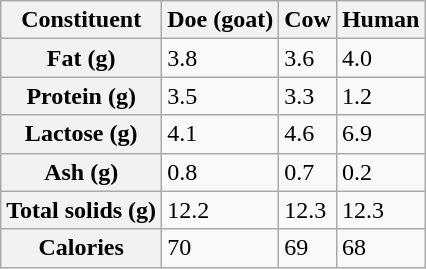<table class="wikitable">
<tr>
<th>Constituent</th>
<th>Doe (goat)</th>
<th>Cow</th>
<th>Human</th>
</tr>
<tr>
<th>Fat (g)</th>
<td>3.8</td>
<td>3.6</td>
<td>4.0</td>
</tr>
<tr>
<th>Protein (g)</th>
<td>3.5</td>
<td>3.3</td>
<td>1.2</td>
</tr>
<tr>
<th>Lactose (g)</th>
<td>4.1</td>
<td>4.6</td>
<td>6.9</td>
</tr>
<tr>
<th>Ash (g)</th>
<td>0.8</td>
<td>0.7</td>
<td>0.2</td>
</tr>
<tr>
<th>Total solids (g)</th>
<td>12.2</td>
<td>12.3</td>
<td>12.3</td>
</tr>
<tr>
<th>Calories</th>
<td>70</td>
<td>69</td>
<td>68</td>
</tr>
</table>
